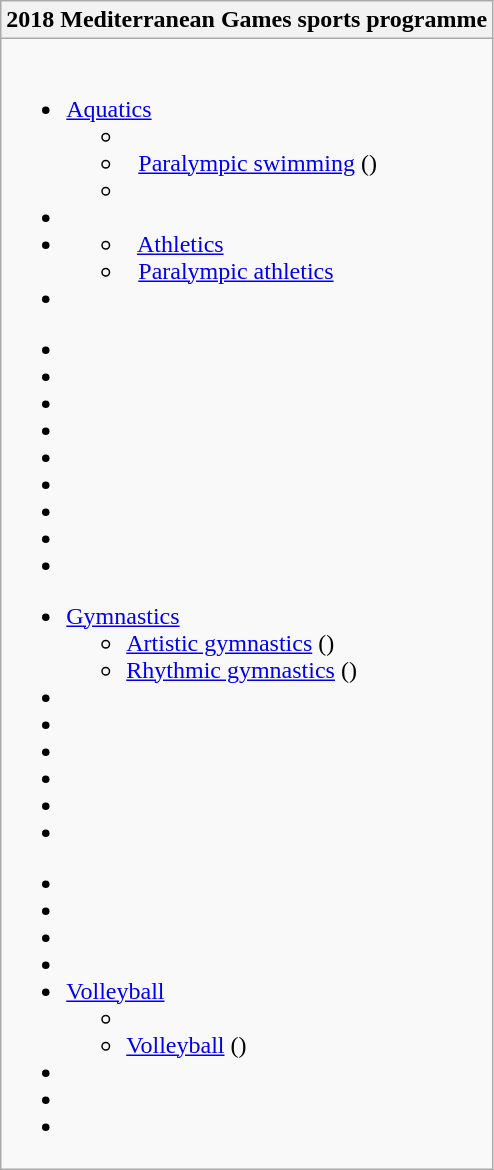<table class="wikitable">
<tr>
<th>2018 Mediterranean Games sports programme</th>
</tr>
<tr>
<td><br>
<ul><li><a href='#'>Aquatics</a><ul><li> </li><li>  <a href='#'>Paralympic swimming</a> () </li><li> </li></ul></li><li> </li><li><ul><li>  <a href='#'>Athletics</a> </li><li>  <a href='#'>Paralympic athletics</a> </li></ul></li><li> </li></ul><ul><li> </li><li> </li><li> </li><li> </li><li> </li><li> </li><li> </li><li> </li><li> </li></ul><ul><li><a href='#'>Gymnastics</a><ul><li> <a href='#'>Artistic gymnastics</a> () </li><li> <a href='#'>Rhythmic gymnastics</a>  () </li></ul></li><li> </li><li> </li><li> </li><li> </li><li> </li><li> </li></ul><ul><li> </li><li> </li><li> </li><li> </li><li><a href='#'>Volleyball</a><ul><li> </li><li> <a href='#'>Volleyball</a> () </li></ul></li><li> </li><li> </li><li> </li></ul></td>
</tr>
</table>
